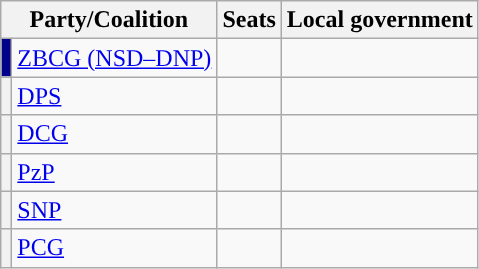<table class="wikitable" style="text-align:left;">
<tr>
<th colspan=2>Party/Coalition</th>
<th>Seats</th>
<th>Local government</th>
</tr>
<tr>
<th style="background-color: darkblue"></th>
<td><a href='#'>ZBCG (NSD–DNP)</a></td>
<td></td>
<td></td>
</tr>
<tr>
<th style="background-color: "></th>
<td><a href='#'>DPS</a></td>
<td></td>
<td></td>
</tr>
<tr>
<th style="background-color: "></th>
<td><a href='#'>DCG</a></td>
<td></td>
<td></td>
</tr>
<tr>
<th style="background-color:"></th>
<td><a href='#'>PzP</a></td>
<td></td>
<td></td>
</tr>
<tr>
<th style="background-color: "></th>
<td><a href='#'>SNP</a></td>
<td></td>
<td></td>
</tr>
<tr>
<th style="background-color: "></th>
<td><a href='#'>PCG</a></td>
<td></td>
<td></td>
</tr>
</table>
